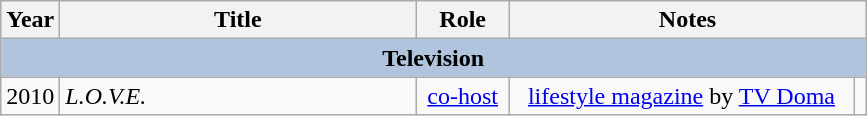<table class="wikitable" style="text-align:center;">
<tr>
<th width=5>Year</th>
<th width=230>Title</th>
<th width=55>Role</th>
<th width=230 colspan=2>Notes</th>
</tr>
<tr>
<th colspan=5 style=background:#B0C4DE;>Television</th>
</tr>
<tr>
<td>2010</td>
<td align=left><em>L.O.V.E.</em></td>
<td><a href='#'>co-host</a></td>
<td><a href='#'>lifestyle magazine</a> by <a href='#'>TV Doma</a></td>
<td align=center></td>
</tr>
</table>
